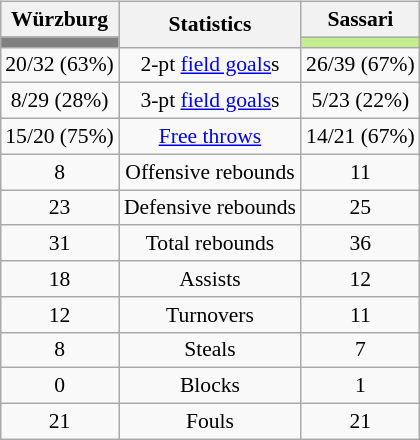<table style="width:100%;">
<tr>
<td valign=top align=right width=33%><br><br>












</td>
<td style="vertical-align:top; align:center; width:33%;"><br><table style="width:100%;">
<tr>
<td style="width=50%;"></td>
<td></td>
<td style="width=50%;"></td>
</tr>
</table>
<table class="wikitable" style="font-size:90%; text-align:center; margin:auto;" align=center>
<tr>
<th>Würzburg</th>
<th rowspan=2>Statistics</th>
<th>Sassari</th>
</tr>
<tr>
<td style="background:grey;"></td>
<td style="background:#C5ED8D;"></td>
</tr>
<tr>
<td>20/32 (63%)</td>
<td>2-pt <a href='#'>field goals</a>s</td>
<td>26/39 (67%)</td>
</tr>
<tr>
<td>8/29 (28%)</td>
<td>3-pt <a href='#'>field goals</a>s</td>
<td>5/23 (22%)</td>
</tr>
<tr>
<td>15/20 (75%)</td>
<td><a href='#'>Free throws</a></td>
<td>14/21 (67%)</td>
</tr>
<tr>
<td>8</td>
<td>Offensive rebounds</td>
<td>11</td>
</tr>
<tr>
<td>23</td>
<td>Defensive rebounds</td>
<td>25</td>
</tr>
<tr>
<td>31</td>
<td>Total rebounds</td>
<td>36</td>
</tr>
<tr>
<td>18</td>
<td>Assists</td>
<td>12</td>
</tr>
<tr>
<td>12</td>
<td>Turnovers</td>
<td>11</td>
</tr>
<tr>
<td>8</td>
<td>Steals</td>
<td>7</td>
</tr>
<tr>
<td>0</td>
<td>Blocks</td>
<td>1</td>
</tr>
<tr>
<td>21</td>
<td>Fouls</td>
<td>21</td>
</tr>
</table>
</td>
<td style="vertical-align:top; align:left; width:33%;"><br><br>












</td>
</tr>
</table>
